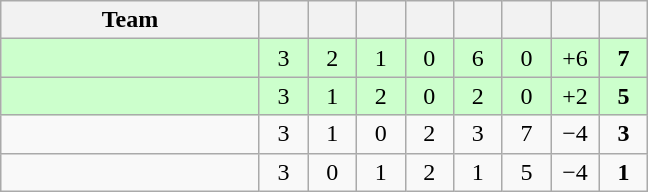<table class="wikitable" style="text-align: center;">
<tr>
<th width="165">Team</th>
<th width="25"></th>
<th width="25"></th>
<th width="25"></th>
<th width="25"></th>
<th width="25"></th>
<th width="25"></th>
<th width="25"></th>
<th width="25"></th>
</tr>
<tr bgcolor=#ccffcc>
<td align="left"></td>
<td>3</td>
<td>2</td>
<td>1</td>
<td>0</td>
<td>6</td>
<td>0</td>
<td>+6</td>
<td><strong>7</strong></td>
</tr>
<tr bgcolor=#ccffcc>
<td align="left"></td>
<td>3</td>
<td>1</td>
<td>2</td>
<td>0</td>
<td>2</td>
<td>0</td>
<td>+2</td>
<td><strong>5</strong></td>
</tr>
<tr>
<td align="left"></td>
<td>3</td>
<td>1</td>
<td>0</td>
<td>2</td>
<td>3</td>
<td>7</td>
<td>−4</td>
<td><strong>3</strong></td>
</tr>
<tr>
<td align="left"></td>
<td>3</td>
<td>0</td>
<td>1</td>
<td>2</td>
<td>1</td>
<td>5</td>
<td>−4</td>
<td><strong>1</strong></td>
</tr>
</table>
